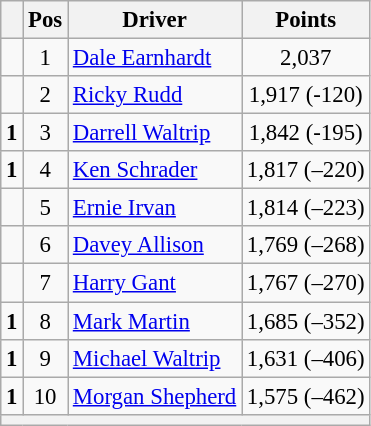<table class="wikitable" style="font-size: 95%;">
<tr>
<th></th>
<th>Pos</th>
<th>Driver</th>
<th>Points</th>
</tr>
<tr>
<td align="left"></td>
<td style="text-align:center;">1</td>
<td><a href='#'>Dale Earnhardt</a></td>
<td style="text-align:center;">2,037</td>
</tr>
<tr>
<td align="left"></td>
<td style="text-align:center;">2</td>
<td><a href='#'>Ricky Rudd</a></td>
<td style="text-align:center;">1,917 (-120)</td>
</tr>
<tr>
<td align="left">  <strong>1</strong></td>
<td style="text-align:center;">3</td>
<td><a href='#'>Darrell Waltrip</a></td>
<td style="text-align:center;">1,842 (-195)</td>
</tr>
<tr>
<td align="left">  <strong>1</strong></td>
<td style="text-align:center;">4</td>
<td><a href='#'>Ken Schrader</a></td>
<td style="text-align:center;">1,817 (–220)</td>
</tr>
<tr>
<td align="left"></td>
<td style="text-align:center;">5</td>
<td><a href='#'>Ernie Irvan</a></td>
<td style="text-align:center;">1,814 (–223)</td>
</tr>
<tr>
<td align="left"></td>
<td style="text-align:center;">6</td>
<td><a href='#'>Davey Allison</a></td>
<td style="text-align:center;">1,769 (–268)</td>
</tr>
<tr>
<td align="left"></td>
<td style="text-align:center;">7</td>
<td><a href='#'>Harry Gant</a></td>
<td style="text-align:center;">1,767 (–270)</td>
</tr>
<tr>
<td align="left">  <strong>1</strong></td>
<td style="text-align:center;">8</td>
<td><a href='#'>Mark Martin</a></td>
<td style="text-align:center;">1,685 (–352)</td>
</tr>
<tr>
<td align="left">  <strong>1</strong></td>
<td style="text-align:center;">9</td>
<td><a href='#'>Michael Waltrip</a></td>
<td style="text-align:center;">1,631 (–406)</td>
</tr>
<tr>
<td align="left">  <strong>1</strong></td>
<td style="text-align:center;">10</td>
<td><a href='#'>Morgan Shepherd</a></td>
<td style="text-align:center;">1,575 (–462)</td>
</tr>
<tr class="sortbottom">
<th colspan="9"></th>
</tr>
</table>
